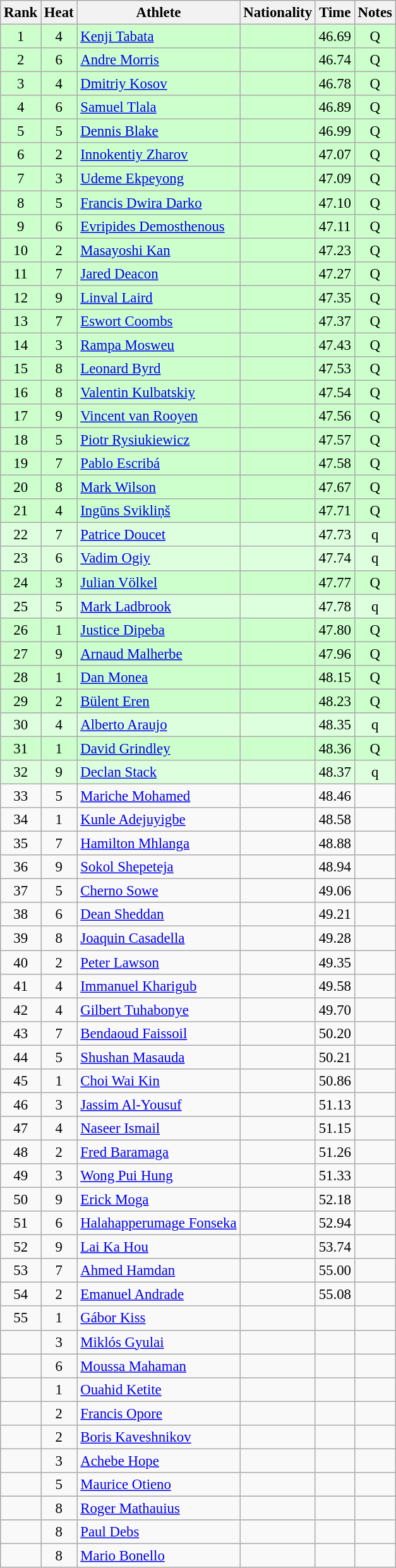<table class="wikitable sortable" style="text-align:center;font-size:95%">
<tr>
<th>Rank</th>
<th>Heat</th>
<th>Athlete</th>
<th>Nationality</th>
<th>Time</th>
<th>Notes</th>
</tr>
<tr bgcolor=ccffcc>
<td>1</td>
<td>4</td>
<td align="left"><a href='#'>Kenji Tabata</a></td>
<td align=left></td>
<td>46.69</td>
<td>Q</td>
</tr>
<tr bgcolor=ccffcc>
<td>2</td>
<td>6</td>
<td align="left"><a href='#'>Andre Morris</a></td>
<td align=left></td>
<td>46.74</td>
<td>Q</td>
</tr>
<tr bgcolor=ccffcc>
<td>3</td>
<td>4</td>
<td align="left"><a href='#'>Dmitriy Kosov</a></td>
<td align=left></td>
<td>46.78</td>
<td>Q</td>
</tr>
<tr bgcolor=ccffcc>
<td>4</td>
<td>6</td>
<td align="left"><a href='#'>Samuel Tlala</a></td>
<td align=left></td>
<td>46.89</td>
<td>Q</td>
</tr>
<tr bgcolor=ccffcc>
<td>5</td>
<td>5</td>
<td align="left"><a href='#'>Dennis Blake</a></td>
<td align=left></td>
<td>46.99</td>
<td>Q</td>
</tr>
<tr bgcolor=ccffcc>
<td>6</td>
<td>2</td>
<td align="left"><a href='#'>Innokentiy Zharov</a></td>
<td align=left></td>
<td>47.07</td>
<td>Q</td>
</tr>
<tr bgcolor=ccffcc>
<td>7</td>
<td>3</td>
<td align="left"><a href='#'>Udeme Ekpeyong</a></td>
<td align=left></td>
<td>47.09</td>
<td>Q</td>
</tr>
<tr bgcolor=ccffcc>
<td>8</td>
<td>5</td>
<td align="left"><a href='#'>Francis Dwira Darko</a></td>
<td align=left></td>
<td>47.10</td>
<td>Q</td>
</tr>
<tr bgcolor=ccffcc>
<td>9</td>
<td>6</td>
<td align="left"><a href='#'>Evripides Demosthenous</a></td>
<td align=left></td>
<td>47.11</td>
<td>Q</td>
</tr>
<tr bgcolor=ccffcc>
<td>10</td>
<td>2</td>
<td align="left"><a href='#'>Masayoshi Kan</a></td>
<td align=left></td>
<td>47.23</td>
<td>Q</td>
</tr>
<tr bgcolor=ccffcc>
<td>11</td>
<td>7</td>
<td align="left"><a href='#'>Jared Deacon</a></td>
<td align=left></td>
<td>47.27</td>
<td>Q</td>
</tr>
<tr bgcolor=ccffcc>
<td>12</td>
<td>9</td>
<td align="left"><a href='#'>Linval Laird</a></td>
<td align=left></td>
<td>47.35</td>
<td>Q</td>
</tr>
<tr bgcolor=ccffcc>
<td>13</td>
<td>7</td>
<td align="left"><a href='#'>Eswort Coombs</a></td>
<td align=left></td>
<td>47.37</td>
<td>Q</td>
</tr>
<tr bgcolor=ccffcc>
<td>14</td>
<td>3</td>
<td align="left"><a href='#'>Rampa Mosweu</a></td>
<td align=left></td>
<td>47.43</td>
<td>Q</td>
</tr>
<tr bgcolor=ccffcc>
<td>15</td>
<td>8</td>
<td align="left"><a href='#'>Leonard Byrd</a></td>
<td align=left></td>
<td>47.53</td>
<td>Q</td>
</tr>
<tr bgcolor=ccffcc>
<td>16</td>
<td>8</td>
<td align="left"><a href='#'>Valentin Kulbatskiy</a></td>
<td align=left></td>
<td>47.54</td>
<td>Q</td>
</tr>
<tr bgcolor=ccffcc>
<td>17</td>
<td>9</td>
<td align="left"><a href='#'>Vincent van Rooyen</a></td>
<td align=left></td>
<td>47.56</td>
<td>Q</td>
</tr>
<tr bgcolor=ccffcc>
<td>18</td>
<td>5</td>
<td align="left"><a href='#'>Piotr Rysiukiewicz</a></td>
<td align=left></td>
<td>47.57</td>
<td>Q</td>
</tr>
<tr bgcolor=ccffcc>
<td>19</td>
<td>7</td>
<td align="left"><a href='#'>Pablo Escribá</a></td>
<td align=left></td>
<td>47.58</td>
<td>Q</td>
</tr>
<tr bgcolor=ccffcc>
<td>20</td>
<td>8</td>
<td align="left"><a href='#'>Mark Wilson</a></td>
<td align=left></td>
<td>47.67</td>
<td>Q</td>
</tr>
<tr bgcolor=ccffcc>
<td>21</td>
<td>4</td>
<td align="left"><a href='#'>Ingūns Svikliņš</a></td>
<td align=left></td>
<td>47.71</td>
<td>Q</td>
</tr>
<tr bgcolor=ddffdd>
<td>22</td>
<td>7</td>
<td align="left"><a href='#'>Patrice Doucet</a></td>
<td align=left></td>
<td>47.73</td>
<td>q</td>
</tr>
<tr bgcolor=ddffdd>
<td>23</td>
<td>6</td>
<td align="left"><a href='#'>Vadim Ogiy</a></td>
<td align=left></td>
<td>47.74</td>
<td>q</td>
</tr>
<tr bgcolor=ccffcc>
<td>24</td>
<td>3</td>
<td align="left"><a href='#'>Julian Völkel</a></td>
<td align=left></td>
<td>47.77</td>
<td>Q</td>
</tr>
<tr bgcolor=ddffdd>
<td>25</td>
<td>5</td>
<td align="left"><a href='#'>Mark Ladbrook</a></td>
<td align=left></td>
<td>47.78</td>
<td>q</td>
</tr>
<tr bgcolor=ccffcc>
<td>26</td>
<td>1</td>
<td align="left"><a href='#'>Justice Dipeba</a></td>
<td align=left></td>
<td>47.80</td>
<td>Q</td>
</tr>
<tr bgcolor=ccffcc>
<td>27</td>
<td>9</td>
<td align="left"><a href='#'>Arnaud Malherbe</a></td>
<td align=left></td>
<td>47.96</td>
<td>Q</td>
</tr>
<tr bgcolor=ccffcc>
<td>28</td>
<td>1</td>
<td align="left"><a href='#'>Dan Monea</a></td>
<td align=left></td>
<td>48.15</td>
<td>Q</td>
</tr>
<tr bgcolor=ccffcc>
<td>29</td>
<td>2</td>
<td align="left"><a href='#'>Bülent Eren</a></td>
<td align=left></td>
<td>48.23</td>
<td>Q</td>
</tr>
<tr bgcolor=ddffdd>
<td>30</td>
<td>4</td>
<td align="left"><a href='#'>Alberto Araujo</a></td>
<td align=left></td>
<td>48.35</td>
<td>q</td>
</tr>
<tr bgcolor=ccffcc>
<td>31</td>
<td>1</td>
<td align="left"><a href='#'>David Grindley</a></td>
<td align=left></td>
<td>48.36</td>
<td>Q</td>
</tr>
<tr bgcolor=ddffdd>
<td>32</td>
<td>9</td>
<td align="left"><a href='#'>Declan Stack</a></td>
<td align=left></td>
<td>48.37</td>
<td>q</td>
</tr>
<tr>
<td>33</td>
<td>5</td>
<td align="left"><a href='#'>Mariche Mohamed</a></td>
<td align=left></td>
<td>48.46</td>
<td></td>
</tr>
<tr>
<td>34</td>
<td>1</td>
<td align="left"><a href='#'>Kunle Adejuyigbe</a></td>
<td align=left></td>
<td>48.58</td>
<td></td>
</tr>
<tr>
<td>35</td>
<td>7</td>
<td align="left"><a href='#'>Hamilton Mhlanga</a></td>
<td align=left></td>
<td>48.88</td>
<td></td>
</tr>
<tr>
<td>36</td>
<td>9</td>
<td align="left"><a href='#'>Sokol Shepeteja</a></td>
<td align=left></td>
<td>48.94</td>
<td></td>
</tr>
<tr>
<td>37</td>
<td>5</td>
<td align="left"><a href='#'>Cherno Sowe</a></td>
<td align=left></td>
<td>49.06</td>
<td></td>
</tr>
<tr>
<td>38</td>
<td>6</td>
<td align="left"><a href='#'>Dean Sheddan</a></td>
<td align=left></td>
<td>49.21</td>
<td></td>
</tr>
<tr>
<td>39</td>
<td>8</td>
<td align="left"><a href='#'>Joaquin Casadella</a></td>
<td align=left></td>
<td>49.28</td>
<td></td>
</tr>
<tr>
<td>40</td>
<td>2</td>
<td align="left"><a href='#'>Peter Lawson</a></td>
<td align=left></td>
<td>49.35</td>
<td></td>
</tr>
<tr>
<td>41</td>
<td>4</td>
<td align="left"><a href='#'>Immanuel Kharigub</a></td>
<td align=left></td>
<td>49.58</td>
<td></td>
</tr>
<tr>
<td>42</td>
<td>4</td>
<td align="left"><a href='#'>Gilbert Tuhabonye</a></td>
<td align=left></td>
<td>49.70</td>
<td></td>
</tr>
<tr>
<td>43</td>
<td>7</td>
<td align="left"><a href='#'>Bendaoud Faissoil</a></td>
<td align=left></td>
<td>50.20</td>
<td></td>
</tr>
<tr>
<td>44</td>
<td>5</td>
<td align="left"><a href='#'>Shushan Masauda</a></td>
<td align=left></td>
<td>50.21</td>
<td></td>
</tr>
<tr>
<td>45</td>
<td>1</td>
<td align="left"><a href='#'>Choi Wai Kin</a></td>
<td align=left></td>
<td>50.86</td>
<td></td>
</tr>
<tr>
<td>46</td>
<td>3</td>
<td align="left"><a href='#'>Jassim Al-Yousuf</a></td>
<td align=left></td>
<td>51.13</td>
<td></td>
</tr>
<tr>
<td>47</td>
<td>4</td>
<td align="left"><a href='#'>Naseer Ismail</a></td>
<td align=left></td>
<td>51.15</td>
<td></td>
</tr>
<tr>
<td>48</td>
<td>2</td>
<td align="left"><a href='#'>Fred Baramaga</a></td>
<td align=left></td>
<td>51.26</td>
<td></td>
</tr>
<tr>
<td>49</td>
<td>3</td>
<td align="left"><a href='#'>Wong Pui Hung</a></td>
<td align=left></td>
<td>51.33</td>
<td></td>
</tr>
<tr>
<td>50</td>
<td>9</td>
<td align="left"><a href='#'>Erick Moga</a></td>
<td align=left></td>
<td>52.18</td>
<td></td>
</tr>
<tr>
<td>51</td>
<td>6</td>
<td align="left"><a href='#'>Halahapperumage Fonseka</a></td>
<td align=left></td>
<td>52.94</td>
<td></td>
</tr>
<tr>
<td>52</td>
<td>9</td>
<td align="left"><a href='#'>Lai Ka Hou</a></td>
<td align=left></td>
<td>53.74</td>
<td></td>
</tr>
<tr>
<td>53</td>
<td>7</td>
<td align="left"><a href='#'>Ahmed Hamdan</a></td>
<td align=left></td>
<td>55.00</td>
<td></td>
</tr>
<tr>
<td>54</td>
<td>2</td>
<td align="left"><a href='#'>Emanuel Andrade</a></td>
<td align=left></td>
<td>55.08</td>
<td></td>
</tr>
<tr>
<td>55</td>
<td>1</td>
<td align="left"><a href='#'>Gábor Kiss</a></td>
<td align=left></td>
<td></td>
<td></td>
</tr>
<tr>
<td></td>
<td>3</td>
<td align="left"><a href='#'>Miklós Gyulai</a></td>
<td align=left></td>
<td></td>
<td></td>
</tr>
<tr>
<td></td>
<td>6</td>
<td align="left"><a href='#'>Moussa Mahaman</a></td>
<td align=left></td>
<td></td>
<td></td>
</tr>
<tr>
<td></td>
<td>1</td>
<td align="left"><a href='#'>Ouahid Ketite</a></td>
<td align=left></td>
<td></td>
<td></td>
</tr>
<tr>
<td></td>
<td>2</td>
<td align="left"><a href='#'>Francis Opore</a></td>
<td align=left></td>
<td></td>
<td></td>
</tr>
<tr>
<td></td>
<td>2</td>
<td align="left"><a href='#'>Boris Kaveshnikov</a></td>
<td align=left></td>
<td></td>
<td></td>
</tr>
<tr>
<td></td>
<td>3</td>
<td align="left"><a href='#'>Achebe Hope</a></td>
<td align=left></td>
<td></td>
<td></td>
</tr>
<tr>
<td></td>
<td>5</td>
<td align="left"><a href='#'>Maurice Otieno</a></td>
<td align=left></td>
<td></td>
<td></td>
</tr>
<tr>
<td></td>
<td>8</td>
<td align="left"><a href='#'>Roger Mathauius</a></td>
<td align=left></td>
<td></td>
<td></td>
</tr>
<tr>
<td></td>
<td>8</td>
<td align="left"><a href='#'>Paul Debs</a></td>
<td align=left></td>
<td></td>
<td></td>
</tr>
<tr>
<td></td>
<td>8</td>
<td align="left"><a href='#'>Mario Bonello</a></td>
<td align=left></td>
<td></td>
<td></td>
</tr>
</table>
